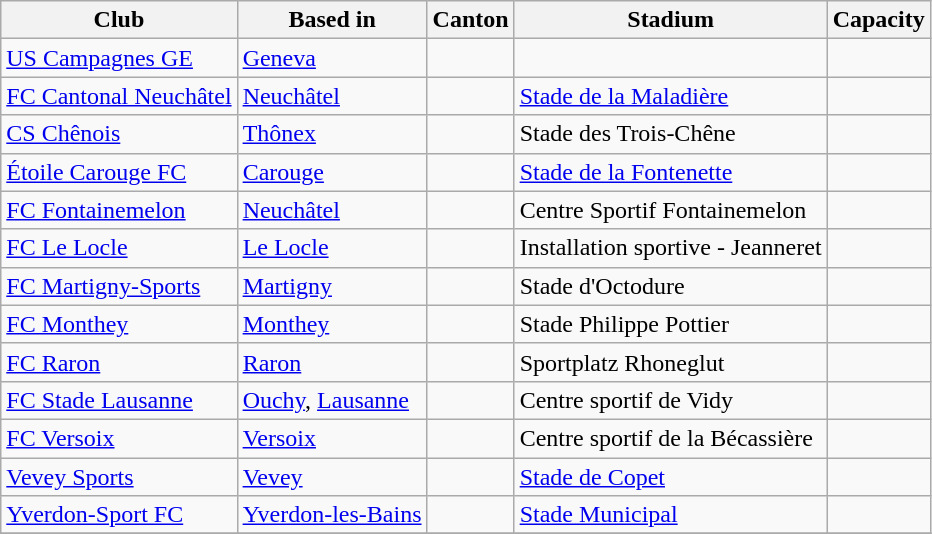<table class="wikitable">
<tr>
<th>Club</th>
<th>Based in</th>
<th>Canton</th>
<th>Stadium</th>
<th>Capacity</th>
</tr>
<tr>
<td><a href='#'>US Campagnes GE</a></td>
<td><a href='#'>Geneva</a></td>
<td></td>
<td></td>
<td></td>
</tr>
<tr>
<td><a href='#'>FC Cantonal Neuchâtel</a></td>
<td><a href='#'>Neuchâtel</a></td>
<td></td>
<td><a href='#'>Stade de la Maladière</a></td>
<td></td>
</tr>
<tr>
<td><a href='#'>CS Chênois</a></td>
<td><a href='#'>Thônex</a></td>
<td></td>
<td>Stade des Trois-Chêne</td>
<td></td>
</tr>
<tr>
<td><a href='#'>Étoile Carouge FC</a></td>
<td><a href='#'>Carouge</a></td>
<td></td>
<td><a href='#'>Stade de la Fontenette</a></td>
<td></td>
</tr>
<tr>
<td><a href='#'>FC Fontainemelon</a></td>
<td><a href='#'>Neuchâtel</a></td>
<td></td>
<td>Centre Sportif Fontainemelon</td>
<td></td>
</tr>
<tr>
<td><a href='#'>FC Le Locle</a></td>
<td><a href='#'>Le Locle</a></td>
<td></td>
<td>Installation sportive - Jeanneret</td>
<td></td>
</tr>
<tr>
<td><a href='#'>FC Martigny-Sports</a></td>
<td><a href='#'>Martigny</a></td>
<td></td>
<td>Stade d'Octodure</td>
<td></td>
</tr>
<tr>
<td><a href='#'>FC Monthey</a></td>
<td><a href='#'>Monthey</a></td>
<td></td>
<td>Stade Philippe Pottier</td>
<td></td>
</tr>
<tr>
<td><a href='#'>FC Raron</a></td>
<td><a href='#'>Raron</a></td>
<td></td>
<td>Sportplatz Rhoneglut</td>
<td></td>
</tr>
<tr>
<td><a href='#'>FC Stade Lausanne</a></td>
<td><a href='#'>Ouchy</a>, <a href='#'>Lausanne</a></td>
<td></td>
<td>Centre sportif de Vidy</td>
<td></td>
</tr>
<tr>
<td><a href='#'>FC Versoix</a></td>
<td><a href='#'>Versoix</a></td>
<td></td>
<td>Centre sportif de la Bécassière</td>
<td></td>
</tr>
<tr>
<td><a href='#'>Vevey Sports</a></td>
<td><a href='#'>Vevey</a></td>
<td></td>
<td><a href='#'>Stade de Copet</a></td>
<td></td>
</tr>
<tr>
<td><a href='#'>Yverdon-Sport FC</a></td>
<td><a href='#'>Yverdon-les-Bains</a></td>
<td></td>
<td><a href='#'>Stade Municipal</a></td>
<td></td>
</tr>
<tr>
</tr>
</table>
